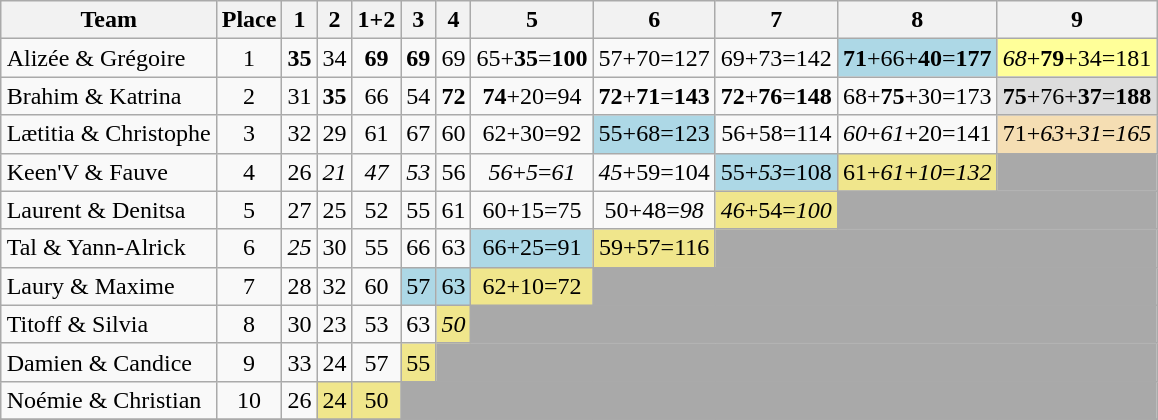<table class="wikitable sortable" style="margin:auto; text-align:center;">
<tr>
<th>Team</th>
<th>Place</th>
<th>1</th>
<th>2</th>
<th>1+2</th>
<th>3</th>
<th>4</th>
<th>5</th>
<th>6</th>
<th>7</th>
<th>8</th>
<th>9</th>
</tr>
<tr>
<td style="text-align:left;">Alizée & Grégoire</td>
<td>1</td>
<td><span><strong>35</strong></span></td>
<td>34</td>
<td><span><strong>69</strong></span></td>
<td><span><strong>69</strong></span></td>
<td>69</td>
<td>65+<span><strong>35</strong></span>=<span><strong>100</strong></span></td>
<td>57+70=127</td>
<td>69+73=142</td>
<td bgcolor="lightblue"><span><strong>71</strong></span>+66+<span><strong>40</strong></span>=<span><strong>177</strong></span></td>
<td bgcolor="#FFFF99"><span><em>68</em></span>+<span><strong>79</strong></span>+34=181</td>
</tr>
<tr>
<td style="text-align:left;">Brahim & Katrina</td>
<td>2</td>
<td>31</td>
<td><span><strong>35</strong></span></td>
<td>66</td>
<td>54</td>
<td><span><strong>72</strong></span></td>
<td><span><strong>74</strong></span>+20=94</td>
<td><span><strong>72</strong></span>+<span><strong>71</strong></span>=<span><strong>143</strong></span></td>
<td><span><strong>72</strong></span>+<span><strong>76</strong></span>=<span><strong>148</strong></span></td>
<td>68+<span><strong>75</strong></span>+30=173</td>
<td bgcolor="#DDDDDD"><span><strong>75</strong></span>+76+<span><strong>37</strong></span>=<span><strong>188</strong></span></td>
</tr>
<tr>
<td style="text-align:left;">Lætitia & Christophe</td>
<td>3</td>
<td>32</td>
<td>29</td>
<td>61</td>
<td>67</td>
<td>60</td>
<td>62+30=92</td>
<td bgcolor="lightblue">55+68=123</td>
<td>56+58=114</td>
<td><span><em>60</em></span>+<span><em>61</em></span>+20=141</td>
<td bgcolor="wheat">71+<span><em>63</em></span>+<span><em>31</em></span>=<span><em>165</em></span></td>
</tr>
<tr>
<td style="text-align:left;">Keen'V & Fauve</td>
<td>4</td>
<td>26</td>
<td><span><em>21</em></span></td>
<td><span><em>47</em></span></td>
<td><span><em>53</em></span></td>
<td>56</td>
<td><span><em>56</em></span>+<span><em>5</em></span>=<span><em>61</em></span></td>
<td><span><em>45</em></span>+59=104</td>
<td bgcolor="lightblue">55+<span><em>53</em></span>=108</td>
<td bgcolor="Khaki">61+<span><em>61</em></span>+<span><em>10</em></span>=<span><em>132</em></span></td>
<td style="background:darkgray;" colspan="1"></td>
</tr>
<tr>
<td style="text-align:left;">Laurent & Denitsa</td>
<td>5</td>
<td>27</td>
<td>25</td>
<td>52</td>
<td>55</td>
<td>61</td>
<td>60+15=75</td>
<td>50+<span>48</span>=<span><em>98</em></span></td>
<td bgcolor="Khaki"><span><em>46</em></span>+54=<span><em>100</em></span></td>
<td style="background:darkgray;" colspan="2"></td>
</tr>
<tr>
<td style="text-align:left;">Tal & Yann-Alrick</td>
<td>6</td>
<td><span><em>25</em></span></td>
<td>30</td>
<td>55</td>
<td>66</td>
<td>63</td>
<td bgcolor="lightblue">66+25=91</td>
<td bgcolor="Khaki">59+57=116</td>
<td style="background:darkgray;" colspan="3"></td>
</tr>
<tr>
<td style="text-align:left;">Laury & Maxime</td>
<td>7</td>
<td>28</td>
<td>32</td>
<td>60</td>
<td bgcolor="lightblue">57</td>
<td bgcolor="lightblue">63</td>
<td bgcolor="Khaki">62+10=72</td>
<td style="background:darkgray;" colspan="4"></td>
</tr>
<tr>
<td style="text-align:left;">Titoff & Silvia</td>
<td>8</td>
<td>30</td>
<td>23</td>
<td>53</td>
<td>63</td>
<td bgcolor="Khaki"><span><em>50</em></span></td>
<td style="background:darkgray;" colspan="5"></td>
</tr>
<tr>
<td style="text-align:left;">Damien & Candice</td>
<td>9</td>
<td>33</td>
<td>24</td>
<td>57</td>
<td bgcolor="Khaki">55</td>
<td style="background:darkgray;" colspan="6"></td>
</tr>
<tr>
<td style="text-align:left;">Noémie & Christian</td>
<td>10</td>
<td>26</td>
<td bgcolor="Khaki">24</td>
<td bgcolor="Khaki">50</td>
<td style="background:darkgray;" colspan="7"></td>
</tr>
<tr>
</tr>
</table>
